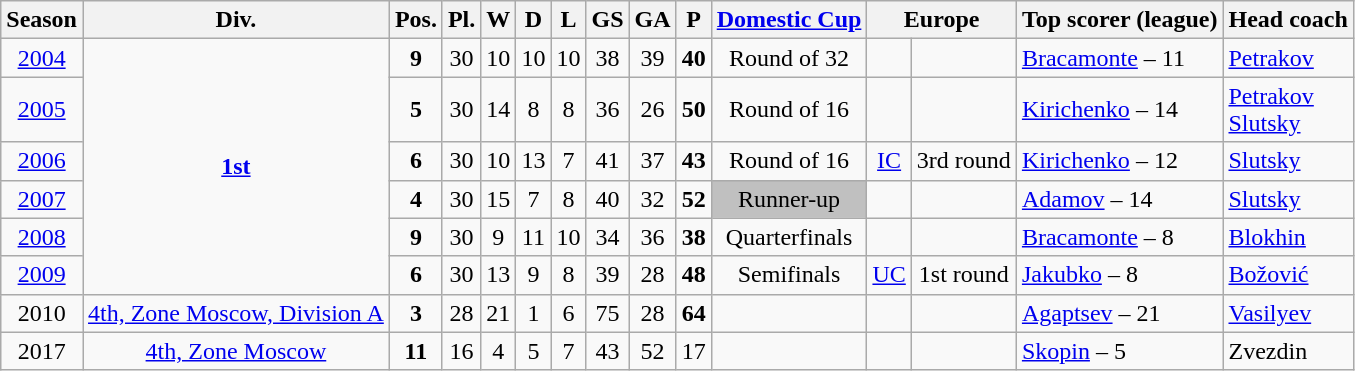<table class="wikitable">
<tr>
<th>Season</th>
<th>Div.</th>
<th>Pos.</th>
<th>Pl.</th>
<th>W</th>
<th>D</th>
<th>L</th>
<th>GS</th>
<th>GA</th>
<th>P</th>
<th><a href='#'>Domestic Cup</a></th>
<th colspan=2>Europe</th>
<th>Top scorer (league)</th>
<th>Head coach</th>
</tr>
<tr>
<td align=center><a href='#'>2004</a></td>
<td align=center rowspan="6"><strong><a href='#'>1st</a></strong></td>
<td align=center><strong>9</strong></td>
<td align=center>30</td>
<td align=center>10</td>
<td align=center>10</td>
<td align=center>10</td>
<td align=center>38</td>
<td align=center>39</td>
<td align=center><strong>40</strong></td>
<td align=center>Round of 32</td>
<td align=center></td>
<td align=center></td>
<td align=left> <a href='#'>Bracamonte</a> – 11</td>
<td align=left> <a href='#'>Petrakov</a></td>
</tr>
<tr>
<td align=center><a href='#'>2005</a></td>
<td align=center><strong>5</strong></td>
<td align=center>30</td>
<td align=center>14</td>
<td align=center>8</td>
<td align=center>8</td>
<td align=center>36</td>
<td align=center>26</td>
<td align=center><strong>50</strong></td>
<td align=center>Round of 16</td>
<td align=center></td>
<td align=center></td>
<td align=left> <a href='#'>Kirichenko</a> – 14</td>
<td align=left> <a href='#'>Petrakov</a> <br>  <a href='#'>Slutsky</a></td>
</tr>
<tr>
<td align=center><a href='#'>2006</a></td>
<td align=center><strong>6</strong></td>
<td align=center>30</td>
<td align=center>10</td>
<td align=center>13</td>
<td align=center>7</td>
<td align=center>41</td>
<td align=center>37</td>
<td align=center><strong>43</strong></td>
<td align=center>Round of 16</td>
<td align=center><a href='#'>IC</a></td>
<td align=center>3rd round</td>
<td align=left> <a href='#'>Kirichenko</a> – 12</td>
<td align=left> <a href='#'>Slutsky</a></td>
</tr>
<tr>
<td align=center><a href='#'>2007</a></td>
<td align=center><strong>4</strong></td>
<td align=center>30</td>
<td align=center>15</td>
<td align=center>7</td>
<td align=center>8</td>
<td align=center>40</td>
<td align=center>32</td>
<td align=center><strong>52</strong></td>
<td align=center bgcolor=silver>Runner-up</td>
<td align=center></td>
<td align=center></td>
<td align=left> <a href='#'>Adamov</a> – 14</td>
<td align=left> <a href='#'>Slutsky</a></td>
</tr>
<tr>
<td align=center><a href='#'>2008</a></td>
<td align=center><strong>9</strong></td>
<td align=center>30</td>
<td align=center>9</td>
<td align=center>11</td>
<td align=center>10</td>
<td align=center>34</td>
<td align=center>36</td>
<td align=center><strong>38</strong></td>
<td align=center>Quarterfinals</td>
<td align=center></td>
<td align=center></td>
<td align=left> <a href='#'>Bracamonte</a> – 8</td>
<td align=left> <a href='#'>Blokhin</a></td>
</tr>
<tr>
<td align=center><a href='#'>2009</a></td>
<td align=center><strong>6</strong></td>
<td align=center>30</td>
<td align=center>13</td>
<td align=center>9</td>
<td align=center>8</td>
<td align=center>39</td>
<td align=center>28</td>
<td align=center><strong>48</strong></td>
<td align=center>Semifinals</td>
<td align=center><a href='#'>UC</a></td>
<td align=center>1st round</td>
<td align=left> <a href='#'>Jakubko</a> – 8</td>
<td align=left>  <a href='#'>Božović</a></td>
</tr>
<tr>
<td align=center>2010</td>
<td align=center><a href='#'>4th, Zone Moscow, Division A</a></td>
<td align=center><strong>3</strong></td>
<td align=center>28</td>
<td align=center>21</td>
<td align=center>1</td>
<td align=center>6</td>
<td align=center>75</td>
<td align=center>28</td>
<td align=center><strong>64</strong></td>
<td align=center></td>
<td align=center></td>
<td align=center></td>
<td align=left> <a href='#'>Agaptsev</a> – 21</td>
<td align=left> <a href='#'>Vasilyev</a></td>
</tr>
<tr>
<td align=center>2017</td>
<td align=center><a href='#'>4th, Zone Moscow</a></td>
<td align=center><strong>11</strong></td>
<td align=center>16</td>
<td align=center>4</td>
<td align=center>5</td>
<td align=center>7</td>
<td align=center>43</td>
<td align=center>52</td>
<td align=center>17</td>
<td align=center></td>
<td align=center></td>
<td align=center></td>
<td align=left> <a href='#'>Skopin</a> – 5</td>
<td align=left> Zvezdin</td>
</tr>
</table>
